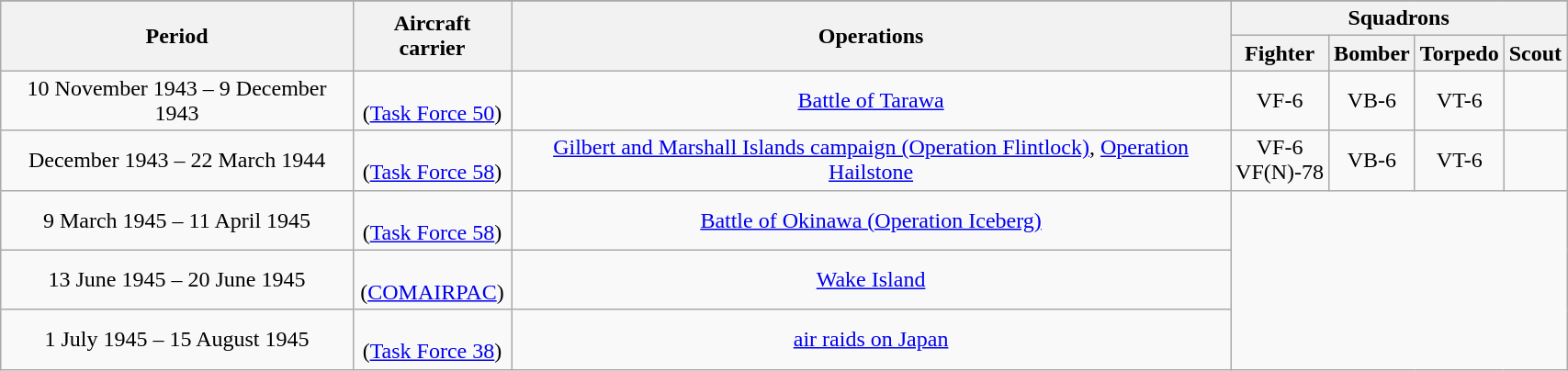<table class="wikitable" width=90% style="text-align: center">
<tr>
</tr>
<tr>
<th rowspan=2>Period</th>
<th rowspan=2>Aircraft carrier</th>
<th rowspan=2>Operations</th>
<th colspan=4>Squadrons</th>
</tr>
<tr>
<th>Fighter</th>
<th>Bomber</th>
<th>Torpedo</th>
<th>Scout</th>
</tr>
<tr>
<td>10 November 1943 – 9 December 1943</td>
<td><br>(<a href='#'>Task Force 50</a>)</td>
<td><a href='#'>Battle of Tarawa</a></td>
<td>VF-6</td>
<td>VB-6</td>
<td>VT-6</td>
<td></td>
</tr>
<tr>
<td>December 1943 – 22 March 1944</td>
<td><br>(<a href='#'>Task Force 58</a>)</td>
<td><a href='#'>Gilbert and Marshall Islands campaign (Operation Flintlock)</a>, <a href='#'>Operation Hailstone</a></td>
<td>VF-6<br>VF(N)-78</td>
<td>VB-6</td>
<td>VT-6</td>
<td></td>
</tr>
<tr>
<td>9 March 1945 – 11 April 1945</td>
<td><br>(<a href='#'>Task Force 58</a>)</td>
<td><a href='#'>Battle of Okinawa (Operation Iceberg)</a></td>
</tr>
<tr>
<td>13 June 1945 – 20 June 1945</td>
<td><br>(<a href='#'>COMAIRPAC</a>)</td>
<td><a href='#'>Wake Island</a></td>
</tr>
<tr>
<td>1 July 1945 – 15 August 1945</td>
<td><br>(<a href='#'>Task Force 38</a>)</td>
<td><a href='#'>air raids on Japan</a></td>
</tr>
</table>
